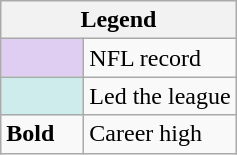<table class="wikitable">
<tr>
<th colspan="2">Legend</th>
</tr>
<tr>
<td style="background:#e0cef2; width:3em;"></td>
<td>NFL record</td>
</tr>
<tr>
<td style="background:#cfecec; width:3em;"></td>
<td>Led the league</td>
</tr>
<tr>
<td><strong>Bold</strong></td>
<td>Career high</td>
</tr>
</table>
